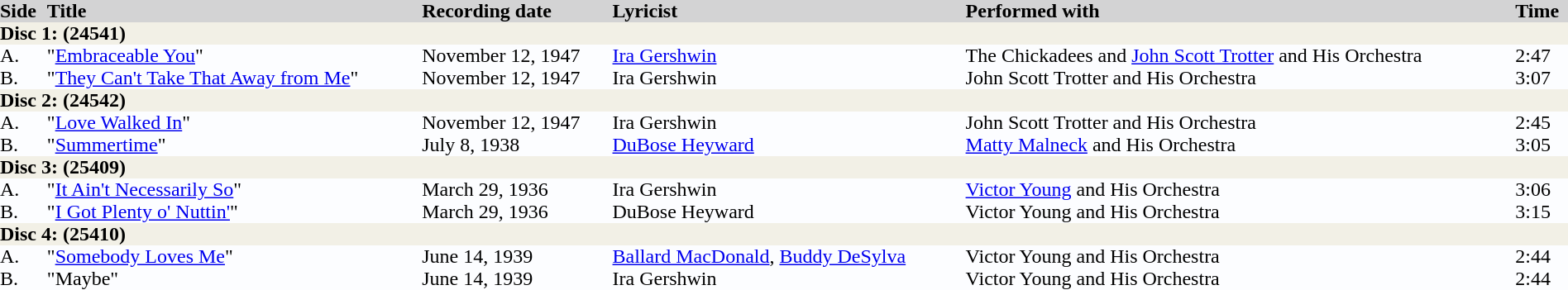<table border="0" cellpadding="0" cellspacing="0" style="width: 100%; margin: 1em 1em 1em 0; background: #FCFDFF; border-collapse: collapse;">
<tr bgcolor=#D3D3D4>
<td width=3%><strong>Side</strong></td>
<td><strong>Title</strong></td>
<td><strong>Recording date</strong></td>
<td><strong>Lyricist</strong></td>
<td><strong>Performed with</strong></td>
<td><strong>Time</strong></td>
</tr>
<tr bgcolor=#F2F0E6>
<td colspan=6><strong>Disc 1: (24541)</strong></td>
</tr>
<tr>
<td>A.</td>
<td>"<a href='#'>Embraceable You</a>"</td>
<td>November 12, 1947</td>
<td><a href='#'>Ira Gershwin</a></td>
<td>The Chickadees and <a href='#'>John Scott Trotter</a> and His Orchestra</td>
<td>2:47</td>
</tr>
<tr>
<td>B.</td>
<td>"<a href='#'>They Can't Take That Away from Me</a>"</td>
<td>November 12, 1947</td>
<td>Ira Gershwin</td>
<td>John Scott Trotter and His Orchestra</td>
<td>3:07</td>
</tr>
<tr bgcolor=#F2F0E6>
<td colspan=6><strong>Disc 2: (24542)</strong></td>
</tr>
<tr>
<td>A.</td>
<td>"<a href='#'>Love Walked In</a>"</td>
<td>November 12, 1947</td>
<td>Ira Gershwin</td>
<td>John Scott Trotter and His Orchestra</td>
<td>2:45</td>
</tr>
<tr>
<td>B.</td>
<td>"<a href='#'>Summertime</a>"</td>
<td>July 8, 1938</td>
<td><a href='#'>DuBose Heyward</a></td>
<td><a href='#'>Matty Malneck</a> and His Orchestra</td>
<td>3:05</td>
</tr>
<tr bgcolor=#F2F0E6>
<td colspan=6><strong>Disc 3: (25409)</strong></td>
</tr>
<tr>
<td>A.</td>
<td>"<a href='#'>It Ain't Necessarily So</a>"</td>
<td>March 29, 1936</td>
<td>Ira Gershwin</td>
<td><a href='#'>Victor Young</a> and His Orchestra</td>
<td>3:06</td>
</tr>
<tr>
<td>B.</td>
<td>"<a href='#'>I Got Plenty o' Nuttin'</a>"</td>
<td>March 29, 1936</td>
<td>DuBose Heyward</td>
<td>Victor Young and His Orchestra</td>
<td>3:15</td>
</tr>
<tr bgcolor=#F2F0E6>
<td colspan=6><strong>Disc 4: (25410)</strong></td>
</tr>
<tr>
<td>A.</td>
<td>"<a href='#'>Somebody Loves Me</a>"</td>
<td>June 14, 1939</td>
<td><a href='#'>Ballard MacDonald</a>, <a href='#'>Buddy DeSylva</a></td>
<td>Victor Young and His Orchestra</td>
<td>2:44</td>
</tr>
<tr>
<td>B.</td>
<td>"Maybe"</td>
<td>June 14, 1939</td>
<td>Ira Gershwin</td>
<td>Victor Young and His Orchestra</td>
<td>2:44</td>
</tr>
</table>
